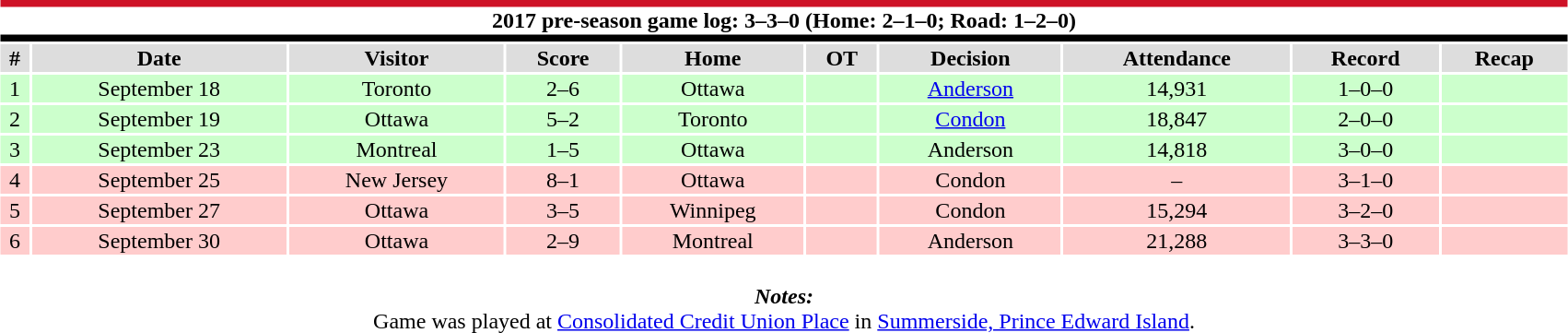<table class="toccolours collapsible collapsed" style="width:90%; clear:both; margin:1.5em auto; text-align:center;">
<tr>
<th colspan=10 style="background:#FFFFFF; border-top:#CE1126 5px solid; border-bottom:#000000 5px solid;">2017 pre-season game log: 3–3–0 (Home: 2–1–0; Road: 1–2–0)</th>
</tr>
<tr style="background:#ddd;">
<th>#</th>
<th>Date</th>
<th>Visitor</th>
<th>Score</th>
<th>Home</th>
<th>OT</th>
<th>Decision</th>
<th>Attendance</th>
<th>Record</th>
<th>Recap</th>
</tr>
<tr style="background:#cfc;">
<td>1</td>
<td>September 18</td>
<td>Toronto</td>
<td>2–6</td>
<td>Ottawa</td>
<td></td>
<td><a href='#'>Anderson</a></td>
<td>14,931</td>
<td>1–0–0</td>
<td></td>
</tr>
<tr style="background:#cfc;">
<td>2</td>
<td>September 19</td>
<td>Ottawa</td>
<td>5–2</td>
<td>Toronto</td>
<td></td>
<td><a href='#'>Condon</a></td>
<td>18,847</td>
<td>2–0–0</td>
<td></td>
</tr>
<tr style="background:#cfc;">
<td>3</td>
<td>September 23</td>
<td>Montreal</td>
<td>1–5</td>
<td>Ottawa</td>
<td></td>
<td>Anderson</td>
<td>14,818</td>
<td>3–0–0</td>
<td></td>
</tr>
<tr style="background:#fcc;">
<td>4</td>
<td>September 25</td>
<td>New Jersey</td>
<td>8–1</td>
<td>Ottawa</td>
<td></td>
<td>Condon</td>
<td>–</td>
<td>3–1–0</td>
<td></td>
</tr>
<tr style="background:#fcc;">
<td>5</td>
<td>September 27</td>
<td>Ottawa</td>
<td>3–5</td>
<td>Winnipeg</td>
<td></td>
<td>Condon</td>
<td>15,294</td>
<td>3–2–0</td>
<td></td>
</tr>
<tr style="background:#fcc;">
<td>6</td>
<td>September 30</td>
<td>Ottawa</td>
<td>2–9</td>
<td>Montreal</td>
<td></td>
<td>Anderson</td>
<td>21,288</td>
<td>3–3–0</td>
<td></td>
</tr>
<tr>
<td colspan="10" style="text-align:center;"><br><strong><em>Notes:</em></strong><br>
 Game was played at <a href='#'>Consolidated Credit Union Place</a> in <a href='#'>Summerside, Prince Edward Island</a>.</td>
</tr>
</table>
